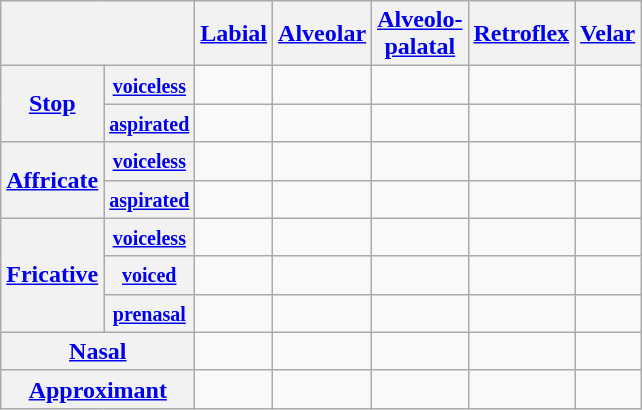<table class="wikitable" style="text-align:center">
<tr>
<th colspan="2"></th>
<th><a href='#'>Labial</a></th>
<th><a href='#'>Alveolar</a></th>
<th><a href='#'>Alveolo-<br>palatal</a></th>
<th><a href='#'>Retroflex</a></th>
<th><a href='#'>Velar</a></th>
</tr>
<tr>
<th rowspan="2"><a href='#'>Stop</a></th>
<th><small><a href='#'>voiceless</a></small></th>
<td></td>
<td></td>
<td></td>
<td></td>
<td></td>
</tr>
<tr>
<th><small><a href='#'>aspirated</a></small></th>
<td></td>
<td></td>
<td></td>
<td></td>
<td></td>
</tr>
<tr>
<th rowspan="2"><a href='#'>Affricate</a></th>
<th><small><a href='#'>voiceless</a></small></th>
<td></td>
<td></td>
<td></td>
<td></td>
<td></td>
</tr>
<tr>
<th><small><a href='#'>aspirated</a></small></th>
<td></td>
<td></td>
<td></td>
<td></td>
<td></td>
</tr>
<tr>
<th rowspan="3"><a href='#'>Fricative</a></th>
<th><small><a href='#'>voiceless</a></small></th>
<td></td>
<td></td>
<td></td>
<td></td>
<td></td>
</tr>
<tr>
<th><small><a href='#'>voiced</a></small></th>
<td></td>
<td></td>
<td></td>
<td></td>
<td></td>
</tr>
<tr>
<th><small><a href='#'>prenasal</a></small></th>
<td></td>
<td></td>
<td></td>
<td></td>
<td></td>
</tr>
<tr>
<th colspan="2"><a href='#'>Nasal</a></th>
<td></td>
<td></td>
<td></td>
<td></td>
<td></td>
</tr>
<tr>
<th colspan="2"><a href='#'>Approximant</a></th>
<td></td>
<td></td>
<td></td>
<td></td>
<td></td>
</tr>
</table>
